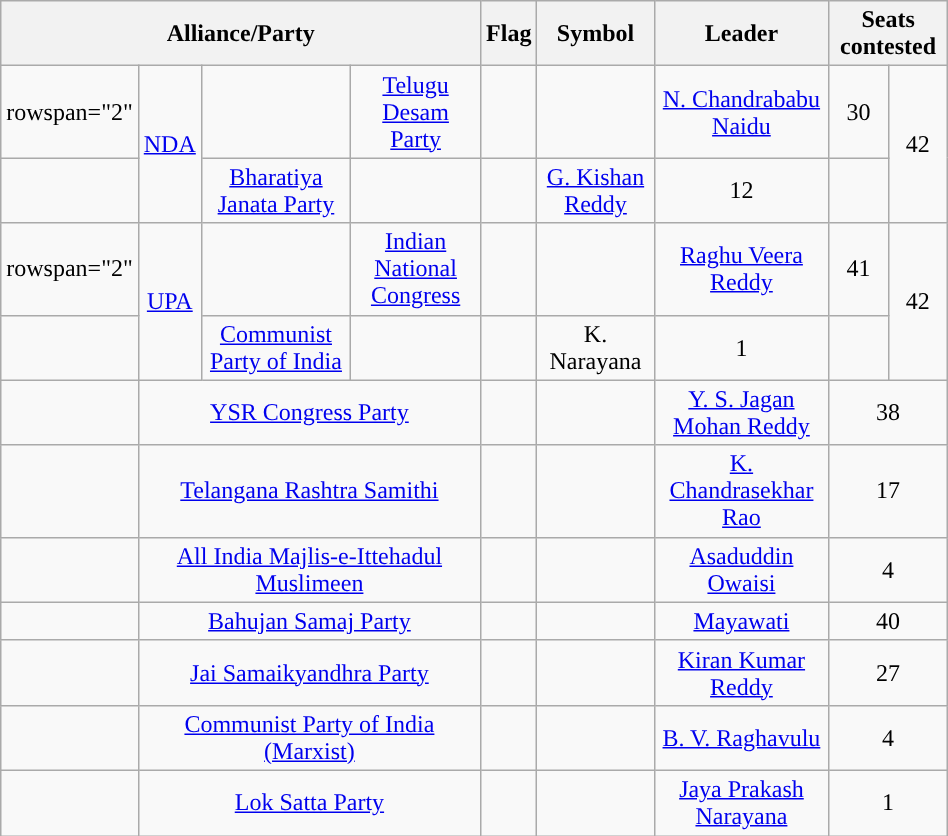<table class="wikitable" width="50%" style="text-align:center;">
<tr>
<th colspan="4">Alliance/Party</th>
<th>Flag</th>
<th>Symbol</th>
<th>Leader</th>
<th colspan="2">Seats contested</th>
</tr>
<tr>
<td>rowspan="2" </td>
<td rowspan="2"><a href='#'>NDA</a></td>
<td style="text-align:center; background:"></td>
<td><a href='#'>Telugu Desam Party</a></td>
<td></td>
<td></td>
<td><a href='#'>N. Chandrababu Naidu</a></td>
<td>30</td>
<td rowspan="2">42</td>
</tr>
<tr>
<td style="text-align:center; background:"></td>
<td><a href='#'>Bharatiya Janata Party</a></td>
<td></td>
<td></td>
<td><a href='#'>G. Kishan Reddy</a></td>
<td>12</td>
</tr>
<tr>
<td>rowspan="2" </td>
<td rowspan="2"><a href='#'>UPA</a></td>
<td style="text-align:center; background:"></td>
<td><a href='#'>Indian National Congress</a></td>
<td></td>
<td></td>
<td><a href='#'>Raghu Veera Reddy</a></td>
<td>41</td>
<td rowspan="2">42</td>
</tr>
<tr>
<td style="text-align:center; background:"></td>
<td><a href='#'>Communist Party of India</a></td>
<td></td>
<td></td>
<td>K. Narayana</td>
<td>1</td>
</tr>
<tr>
<td style="text-align:center; background:"></td>
<td colspan="3"><a href='#'>YSR Congress Party</a></td>
<td></td>
<td></td>
<td><a href='#'>Y. S. Jagan Mohan Reddy</a></td>
<td colspan="3">38</td>
</tr>
<tr>
<td style="text-align:center; background:"></td>
<td colspan="3"><a href='#'>Telangana Rashtra Samithi</a></td>
<td></td>
<td></td>
<td><a href='#'>K. Chandrasekhar Rao</a></td>
<td colspan="3">17</td>
</tr>
<tr>
<td style="text-align:center; background:"></td>
<td colspan="3"><a href='#'>All India Majlis-e-Ittehadul Muslimeen</a></td>
<td></td>
<td></td>
<td><a href='#'>Asaduddin Owaisi</a></td>
<td colspan="3">4</td>
</tr>
<tr>
<td></td>
<td colspan="3"><a href='#'>Bahujan Samaj Party</a></td>
<td></td>
<td></td>
<td><a href='#'>Mayawati</a></td>
<td colspan=3>40</td>
</tr>
<tr>
<td style="text-align:center; background:"></td>
<td colspan="3"><a href='#'>Jai Samaikyandhra Party</a></td>
<td></td>
<td></td>
<td><a href='#'>Kiran Kumar Reddy</a></td>
<td colspan=3>27</td>
</tr>
<tr>
<td style="text-align:center; background:"></td>
<td colspan="3"><a href='#'>Communist Party of India (Marxist)</a></td>
<td></td>
<td></td>
<td><a href='#'>B. V. Raghavulu</a></td>
<td colspan=3>4</td>
</tr>
<tr>
<td style="text-align:center; background:"></td>
<td colspan=3><a href='#'>Lok Satta Party</a></td>
<td></td>
<td></td>
<td><a href='#'>Jaya Prakash Narayana</a></td>
<td colspan=3>1</td>
</tr>
</table>
